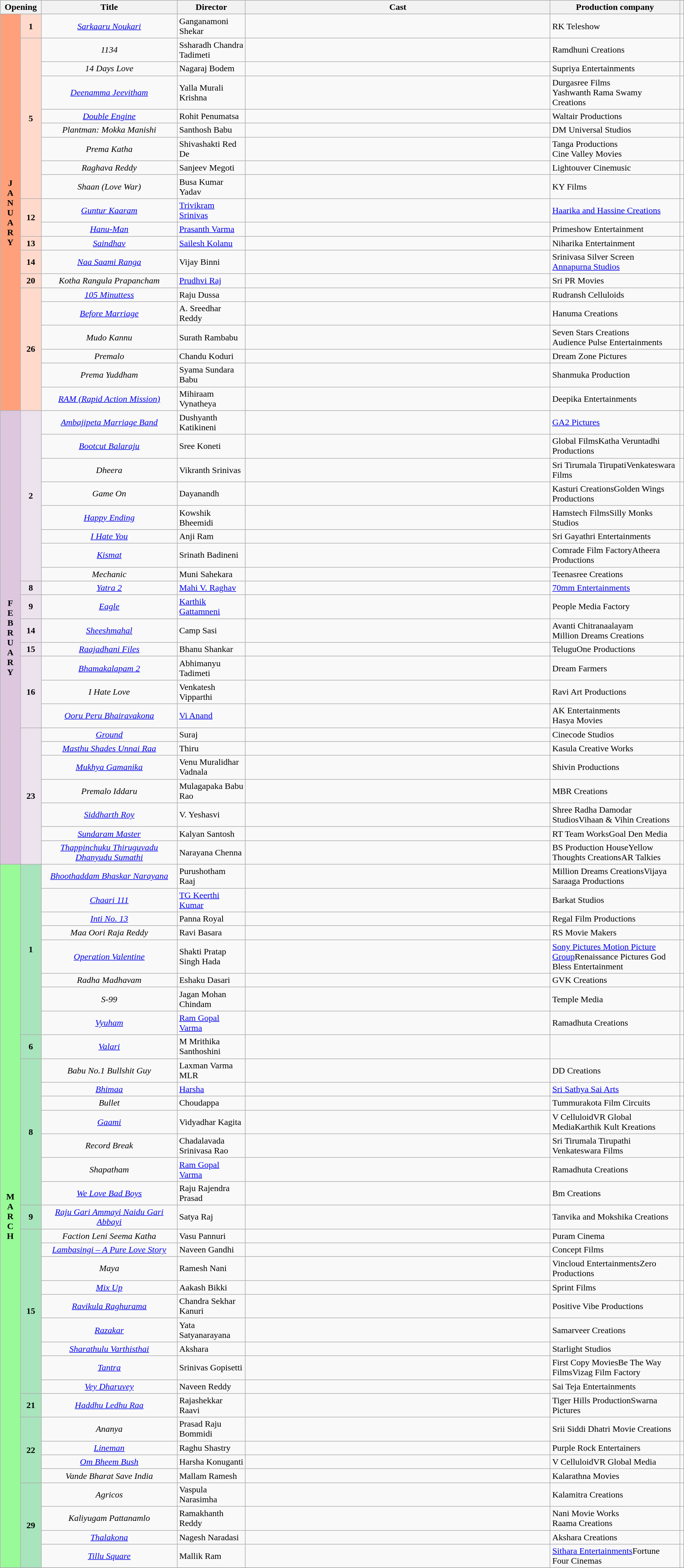<table class="wikitable sortable">
<tr>
<th colspan="2" style="width:6%;">Opening</th>
<th style="width:20%;">Title</th>
<th style="width:10%;">Director</th>
<th style="width:45%;">Cast</th>
<th style="width:30%;">Production company</th>
<th class="unsortable" style="width:1%;"></th>
</tr>
<tr>
<td rowspan="20" style="text-align:center;background:#ffa07a;textcolor:#000;"><strong>J<br>A<br>N<br>U<br>A<br>R<br>Y</strong></td>
<td style="text-align:center;background:#ffdacc;"><strong>1</strong></td>
<td style="text-align:center;"><em><a href='#'>Sarkaaru Noukari</a></em></td>
<td>Ganganamoni Shekar</td>
<td></td>
<td>RK Teleshow</td>
<td style="text-align:center;"></td>
</tr>
<tr>
<td rowspan="8" style="text-align:center;background:#ffdacc;"><strong>5</strong></td>
<td style="text-align:center;"><em>1134</em></td>
<td>Ssharadh Chandra Tadimeti</td>
<td></td>
<td>Ramdhuni Creations</td>
<td style="text-align:center;"></td>
</tr>
<tr>
<td style="text-align:center;"><em>14 Days Love</em></td>
<td>Nagaraj Bodem</td>
<td></td>
<td>Supriya Entertainments</td>
<td style="text-align:center;"></td>
</tr>
<tr>
<td style="text-align:center;"><em><a href='#'>Deenamma Jeevitham</a></em></td>
<td>Yalla Murali Krishna</td>
<td></td>
<td>Durgasree Films <br>Yashwanth Rama Swamy Creations</td>
<td style="text-align:center;"></td>
</tr>
<tr>
<td style="text-align:center;"><em><a href='#'>Double Engine</a></em></td>
<td>Rohit Penumatsa</td>
<td></td>
<td>Waltair Productions</td>
<td style="text-align:center;"></td>
</tr>
<tr>
<td style="text-align:center;"><em>Plantman: Mokka Manishi</em></td>
<td>Santhosh Babu</td>
<td></td>
<td>DM Universal Studios</td>
<td style="text-align:center;"></td>
</tr>
<tr>
<td style="text-align:center;"><em>Prema Katha</em></td>
<td>Shivashakti Red De</td>
<td></td>
<td>Tanga Productions <br>Cine Valley Movies</td>
<td style="text-align:center;"></td>
</tr>
<tr>
<td style="text-align:center;"><em>Raghava Reddy</em></td>
<td>Sanjeev Megoti</td>
<td></td>
<td>Lightouver Cinemusic</td>
<td style="text-align:center;"></td>
</tr>
<tr>
<td style="text-align:center;"><em>Shaan (Love War)</em></td>
<td>Busa Kumar Yadav</td>
<td></td>
<td>KY Films</td>
<td style="text-align:center;"></td>
</tr>
<tr>
<td rowspan="2" style="text-align:center;background:#ffdacc;"><strong>12</strong></td>
<td style="text-align:center;"><em><a href='#'>Guntur Kaaram</a></em></td>
<td><a href='#'>Trivikram Srinivas</a></td>
<td></td>
<td><a href='#'>Haarika and Hassine Creations</a></td>
<td style="text-align:center;"></td>
</tr>
<tr>
<td style="text-align:center;"><em><a href='#'>Hanu-Man</a></em></td>
<td><a href='#'>Prasanth Varma</a></td>
<td></td>
<td>Primeshow Entertainment</td>
<td></td>
</tr>
<tr>
<td style="text-align:center;background:#ffdacc;"><strong>13</strong></td>
<td style="text-align:center;"><em><a href='#'>Saindhav</a></em></td>
<td><a href='#'>Sailesh Kolanu</a></td>
<td></td>
<td>Niharika Entertainment</td>
<td></td>
</tr>
<tr>
<td style="text-align:center;background:#ffdacc;"><strong>14</strong></td>
<td style="text-align:center;"><em><a href='#'>Naa Saami Ranga</a></em></td>
<td>Vijay Binni</td>
<td></td>
<td>Srinivasa Silver Screen<br><a href='#'>Annapurna Studios</a></td>
<td style="text-align:center;"></td>
</tr>
<tr>
<td style="text-align:center;background:#ffdacc;"><strong>20</strong></td>
<td style="text-align:center;"><em>Kotha Rangula Prapancham</em></td>
<td><a href='#'>Prudhvi Raj</a></td>
<td></td>
<td>Sri PR Movies</td>
<td style="text-align:center;"></td>
</tr>
<tr>
<td rowspan="6" style="text-align:center; background:#ffdacc;"><strong>26</strong></td>
<td style="text-align:center;"><em><a href='#'>105 Minuttess</a></em></td>
<td>Raju Dussa</td>
<td></td>
<td>Rudransh Celluloids</td>
<td style="text-align:center;"></td>
</tr>
<tr>
<td style="text-align:center;"><em><a href='#'>Before Marriage</a></em></td>
<td>A. Sreedhar Reddy</td>
<td></td>
<td>Hanuma Creations</td>
<td style="text-align:center;"></td>
</tr>
<tr>
<td style="text-align:center;"><em>Mudo Kannu</em></td>
<td>Surath Rambabu</td>
<td></td>
<td>Seven Stars Creations<br>Audience Pulse Entertainments</td>
<td style="text-align:center;"></td>
</tr>
<tr>
<td style="text-align:center;"><em>Premalo</em></td>
<td>Chandu Koduri</td>
<td></td>
<td>Dream Zone Pictures</td>
<td style="text-align:center;"></td>
</tr>
<tr>
<td style="text-align:center;"><em>Prema Yuddham</em></td>
<td>Syama Sundara Babu</td>
<td></td>
<td>Shanmuka Production</td>
<td style="text-align:center;"></td>
</tr>
<tr>
<td style="text-align:center;"><em><a href='#'>RAM (Rapid Action Mission)</a></em></td>
<td>Mihiraam Vynatheya</td>
<td></td>
<td>Deepika Entertainments</td>
<td style="text-align:center;"></td>
</tr>
<tr>
<td rowspan="22" style="text-align:center; background:#dcc7df; textcolor:#000;"><strong>F<br>E<br>B<br>R<br>U<br>A<br>R<br>Y</strong></td>
<td rowspan="8" style="text-align:center; background:#ede3ef;"><strong>2</strong></td>
<td style="text-align:center;"><em><a href='#'>Ambajipeta Marriage Band</a></em></td>
<td>Dushyanth Katikineni</td>
<td></td>
<td><a href='#'>GA2 Pictures</a></td>
<td style="text-align:center;"></td>
</tr>
<tr>
<td style="text-align:center;"><em><a href='#'>Bootcut Balaraju</a></em></td>
<td>Sree Koneti</td>
<td></td>
<td>Global FilmsKatha Veruntadhi Productions</td>
<td></td>
</tr>
<tr>
<td style="text-align:center;"><em>Dheera</em></td>
<td>Vikranth Srinivas</td>
<td></td>
<td>Sri Tirumala TirupatiVenkateswara Films</td>
<td style="text-align:center;"></td>
</tr>
<tr>
<td style="text-align:center;"><em>Game On</em></td>
<td>Dayanandh</td>
<td></td>
<td>Kasturi CreationsGolden Wings Productions</td>
<td></td>
</tr>
<tr>
<td style="text-align:center;"><a href='#'><em>Happy Ending</em></a></td>
<td>Kowshik Bheemidi</td>
<td></td>
<td>Hamstech FilmsSilly Monks Studios</td>
<td style="text-align:center;"></td>
</tr>
<tr>
<td style="text-align:center;"><em><a href='#'>I Hate You</a></em></td>
<td>Anji Ram</td>
<td></td>
<td>Sri Gayathri Entertainments</td>
<td style="text-align:center;"></td>
</tr>
<tr>
<td style="text-align:center;"><a href='#'><em>Kismat</em></a></td>
<td>Srinath Badineni</td>
<td></td>
<td>Comrade Film FactoryAtheera Productions</td>
<td style="text-align:center;"></td>
</tr>
<tr>
<td style="text-align:center;"><em>Mechanic</em></td>
<td>Muni Sahekara</td>
<td></td>
<td>Teenasree Creations</td>
<td style="text-align:center;"></td>
</tr>
<tr>
<td rowspan="1" style="text-align:center; background:#ede3ef;"><strong>8</strong></td>
<td style="text-align:center;"><em><a href='#'>Yatra 2</a></em></td>
<td><a href='#'>Mahi V. Raghav</a></td>
<td></td>
<td><a href='#'>70mm Entertainments</a></td>
<td></td>
</tr>
<tr>
<td rowspan="1" style="text-align:center; background:#ede3ef;"><strong>9</strong></td>
<td style="text-align:center;"><em><a href='#'>Eagle</a></em></td>
<td><a href='#'>Karthik Gattamneni</a></td>
<td></td>
<td>People Media Factory</td>
<td></td>
</tr>
<tr>
<td rowspan="1" style="text-align:center; background:#ede3ef;"><strong>14</strong></td>
<td style="text-align:center;"><em><a href='#'>Sheeshmahal</a></em></td>
<td>Camp Sasi</td>
<td></td>
<td>Avanti Chitranaalayam<br>Million Dreams Creations</td>
<td style="text-align:center;"></td>
</tr>
<tr>
<td rowspan="1" style="text-align:center; background:#ede3ef;"><strong>15</strong></td>
<td style="text-align:center;"><em><a href='#'>Raajadhani Files</a></em></td>
<td>Bhanu Shankar</td>
<td></td>
<td>TeluguOne Productions</td>
<td></td>
</tr>
<tr>
<td rowspan="3" style="text-align:center; background:#ede3ef;"><strong>16</strong></td>
<td style="text-align:center;"><em><a href='#'>Bhamakalapam 2</a></em></td>
<td>Abhimanyu Tadimeti</td>
<td></td>
<td>Dream Farmers</td>
<td style="text-align:center;"></td>
</tr>
<tr>
<td style="text-align:center;"><em>I Hate Love</em></td>
<td>Venkatesh Vipparthi</td>
<td></td>
<td>Ravi Art Productions</td>
<td style="text-align:center;"></td>
</tr>
<tr>
<td style="text-align:center;"><em><a href='#'>Ooru Peru Bhairavakona</a></em></td>
<td><a href='#'>Vi Anand</a></td>
<td></td>
<td>AK Entertainments<br>Hasya Movies</td>
<td></td>
</tr>
<tr>
<td rowspan="7" style="text-align:center; background:#ede3ef;"><strong>23</strong></td>
<td style="text-align:center;"><em><a href='#'>Ground</a></em></td>
<td>Suraj</td>
<td></td>
<td>Cinecode Studios</td>
<td style="text-align:center;"></td>
</tr>
<tr>
<td style="text-align:center;"><em><a href='#'>Masthu Shades Unnai Raa</a></em></td>
<td>Thiru</td>
<td></td>
<td>Kasula Creative Works</td>
<td style="text-align:center;"></td>
</tr>
<tr>
<td style="text-align:center;"><em><a href='#'>Mukhya Gamanika</a></em></td>
<td>Venu Muralidhar Vadnala</td>
<td></td>
<td>Shivin Productions</td>
<td style="text-align:center;"></td>
</tr>
<tr>
<td style="text-align:center;"><em>Premalo Iddaru</em></td>
<td>Mulagapaka Babu Rao</td>
<td></td>
<td>MBR Creations</td>
<td style="text-align:center;"></td>
</tr>
<tr>
<td style="text-align:center;"><em><a href='#'>Siddharth Roy</a></em></td>
<td>V. Yeshasvi</td>
<td></td>
<td>Shree Radha Damodar StudiosVihaan & Vihin Creations</td>
<td style="text-align:center;"></td>
</tr>
<tr>
<td style="text-align:center;"><em><a href='#'>Sundaram Master</a></em></td>
<td>Kalyan Santosh</td>
<td></td>
<td>RT Team WorksGoal Den Media</td>
<td style="text-align:center;"></td>
</tr>
<tr>
<td style="text-align:center;"><em><a href='#'>Thappinchuku Thiruguvadu Dhanyudu Sumathi</a></em></td>
<td>Narayana Chenna</td>
<td></td>
<td>BS Production HouseYellow Thoughts CreationsAR Talkies</td>
<td style="text-align:center;"></td>
</tr>
<tr>
<td rowspan="35" style="text-align:center; background:#98fb98; textcolor:#000;"><strong>M<br>A<br>R<br>C<br>H</strong></td>
<td rowspan="8" style="text-align:center; background:#a8e4bc;"><strong>1</strong></td>
<td style="text-align:center;"><em><a href='#'>Bhoothaddam Bhaskar Narayana</a></em></td>
<td>Purushotham Raaj</td>
<td></td>
<td>Million Dreams CreationsVijaya Saraaga Productions</td>
<td style="text-align:center;"></td>
</tr>
<tr>
<td style="text-align:center;"><em><a href='#'>Chaari 111</a></em></td>
<td><a href='#'>TG Keerthi Kumar</a></td>
<td></td>
<td>Barkat Studios</td>
<td style="text-align:center;"></td>
</tr>
<tr>
<td style="text-align:center;"><em><a href='#'>Inti No. 13</a></em></td>
<td>Panna Royal</td>
<td></td>
<td>Regal Film Productions</td>
<td style="text-align:center;"></td>
</tr>
<tr>
<td style="text-align:center;"><em>Maa Oori Raja Reddy</em></td>
<td>Ravi Basara</td>
<td></td>
<td>RS Movie Makers</td>
<td style="text-align:center;"></td>
</tr>
<tr>
<td style="text-align:center;"><em><a href='#'>Operation Valentine</a></em></td>
<td>Shakti Pratap Singh Hada</td>
<td></td>
<td><a href='#'>Sony Pictures Motion Picture Group</a>Renaissance Pictures God Bless Entertainment</td>
<td style="text-align:center;"></td>
</tr>
<tr>
<td style="text-align:center;"><em>Radha Madhavam</em></td>
<td>Eshaku Dasari</td>
<td></td>
<td>GVK Creations</td>
<td style="text-align:center;"></td>
</tr>
<tr>
<td style="text-align:center;"><em>S-99</em></td>
<td>Jagan Mohan Chindam</td>
<td></td>
<td>Temple Media</td>
<td style="text-align:center;"></td>
</tr>
<tr>
<td style="text-align:center;"><em><a href='#'>Vyuham</a></em></td>
<td><a href='#'>Ram Gopal Varma</a></td>
<td></td>
<td>Ramadhuta Creations</td>
<td style="text-align:center;"></td>
</tr>
<tr>
<td style="text-align:center; background:#a8e4bc;"><strong>6</strong></td>
<td style="text-align:center;"><em><a href='#'>Valari</a></em></td>
<td>M Mrithika Santhoshini</td>
<td></td>
<td></td>
<td style="text-align:center;"></td>
</tr>
<tr>
<td rowspan="7" style="text-align:center; background:#a8e4bc;"><strong>8</strong></td>
<td style="text-align:center;"><em>Babu No.1 Bullshit Guy</em></td>
<td>Laxman Varma MLR</td>
<td></td>
<td>DD Creations</td>
<td style="text-align:center;"></td>
</tr>
<tr>
<td style="text-align:center;"><em><a href='#'>Bhimaa</a></em></td>
<td><a href='#'>Harsha</a></td>
<td></td>
<td><a href='#'>Sri Sathya Sai Arts</a></td>
<td style="text-align:center;"></td>
</tr>
<tr>
<td style="text-align:center;"><em>Bullet</em></td>
<td>Choudappa</td>
<td></td>
<td>Tummurakota Film Circuits</td>
<td style="text-align:center;"></td>
</tr>
<tr>
<td style="text-align:center;"><em><a href='#'>Gaami</a></em></td>
<td>Vidyadhar Kagita</td>
<td></td>
<td>V CelluloidVR Global MediaKarthik Kult Kreations</td>
<td></td>
</tr>
<tr>
<td style="text-align:center;"><em>Record Break</em></td>
<td>Chadalavada Srinivasa Rao</td>
<td></td>
<td>Sri Tirumala Tirupathi Venkateswara Films</td>
<td style="text-align:center;"></td>
</tr>
<tr>
<td style="text-align:center;"><em>Shapatham</em></td>
<td><a href='#'>Ram Gopal Varma</a></td>
<td></td>
<td>Ramadhuta Creations</td>
<td style="text-align:center;"></td>
</tr>
<tr>
<td style="text-align:center;"><em><a href='#'>We Love Bad Boys</a></em></td>
<td>Raju Rajendra Prasad</td>
<td></td>
<td>Bm Creations</td>
<td style="text-align:center;"></td>
</tr>
<tr>
<td style="text-align:center;background:#a8e4bc;"><strong>9</strong></td>
<td style="text-align:center;"><em><a href='#'>Raju Gari Ammayi Naidu Gari Abbayi</a> </em></td>
<td>Satya Raj</td>
<td></td>
<td>Tanvika and Mokshika Creations</td>
<td style="text-align:center;"></td>
</tr>
<tr>
<td rowspan="9" style="text-align:center;background:#a8e4bc;"><strong>15</strong></td>
<td style="text-align:center;"><em>Faction Leni Seema Katha</em></td>
<td>Vasu Pannuri</td>
<td></td>
<td>Puram Cinema</td>
<td style="text-align:center;"></td>
</tr>
<tr>
<td style="text-align:center;"><em><a href='#'>Lambasingi – A Pure Love Story</a></em></td>
<td>Naveen Gandhi</td>
<td></td>
<td>Concept Films</td>
<td style="text-align:center;"></td>
</tr>
<tr>
<td style="text-align:center;"><em>Maya</em></td>
<td>Ramesh Nani</td>
<td></td>
<td>Vincloud EntertainmentsZero Productions</td>
<td style="text-align:center;"></td>
</tr>
<tr>
<td style="text-align:center;"><a href='#'><em>Mix Up</em></a></td>
<td>Aakash Bikki</td>
<td></td>
<td>Sprint Films</td>
<td style="text-align:center;"></td>
</tr>
<tr>
<td style="text-align:center;"><em><a href='#'>Ravikula Raghurama</a></em></td>
<td>Chandra Sekhar Kanuri</td>
<td></td>
<td>Positive Vibe Productions</td>
<td style="text-align:center;"></td>
</tr>
<tr>
<td style="text-align:center;"><em><a href='#'>Razakar</a></em></td>
<td>Yata Satyanarayana</td>
<td></td>
<td>Samarveer Creations</td>
<td style="text-align:center;"></td>
</tr>
<tr>
<td style="text-align:center;"><em><a href='#'>Sharathulu Varthisthai</a></em></td>
<td>Akshara</td>
<td></td>
<td>Starlight Studios</td>
<td style="text-align:center;"></td>
</tr>
<tr>
<td style="text-align:center;"><a href='#'><em>Tantra</em></a></td>
<td>Srinivas Gopisetti</td>
<td></td>
<td>First Copy MoviesBe The Way FilmsVizag Film Factory</td>
<td style="text-align:center;"></td>
</tr>
<tr>
<td style="text-align:center;"><em><a href='#'>Vey Dharuvey</a></em></td>
<td>Naveen Reddy</td>
<td></td>
<td>Sai Teja Entertainments</td>
<td style="text-align:center;"></td>
</tr>
<tr>
<td style="text-align:center;background:#a8e4bc;"rowspan="1"><strong>21</strong></td>
<td style="text-align:center;"><em><a href='#'>Haddhu Ledhu Raa</a></em></td>
<td>Rajashekkar Raavi</td>
<td></td>
<td>Tiger Hills ProductionSwarna Pictures</td>
<td></td>
</tr>
<tr>
<td rowspan="4" style="text-align:center;background:#a8e4bc;"><strong>22</strong></td>
<td style="text-align:center;"><em>Ananya</em></td>
<td>Prasad Raju Bommidi</td>
<td></td>
<td>Srii Siddi Dhatri Movie Creations</td>
<td style="text-align:center;"></td>
</tr>
<tr>
<td style="text-align:center;"><em><a href='#'>Lineman</a></em></td>
<td>Raghu Shastry</td>
<td></td>
<td>Purple Rock Entertainers</td>
<td style="text-align:center;"></td>
</tr>
<tr>
<td style="text-align:center;"><em><a href='#'>Om Bheem Bush</a></em></td>
<td>Harsha Konuganti</td>
<td></td>
<td>V CelluloidVR Global Media</td>
<td style="text-align:center;"></td>
</tr>
<tr>
<td style="text-align:center;"><em>Vande Bharat Save India</em></td>
<td>Mallam Ramesh</td>
<td></td>
<td>Kalarathna Movies</td>
<td style="text-align:center;"></td>
</tr>
<tr>
<td rowspan="4" style="text-align:center; background:#a8e4bc;"><strong>29</strong></td>
<td style="text-align:center;"><em>Agricos</em></td>
<td>Vaspula Narasimha</td>
<td></td>
<td>Kalamitra Creations</td>
<td style="text-align:center;"></td>
</tr>
<tr>
<td style="text-align:center;"><em>Kaliyugam Pattanamlo</em></td>
<td>Ramakhanth Reddy</td>
<td></td>
<td>Nani Movie Works<br>Raama Creations</td>
<td style="text-align:center;"></td>
</tr>
<tr>
<td style="text-align:center;"><em><a href='#'>Thalakona</a></em></td>
<td>Nagesh Naradasi</td>
<td></td>
<td>Akshara Creations</td>
<td style="text-align:center;"></td>
</tr>
<tr>
<td style="text-align:center;"><em><a href='#'>Tillu Square</a></em></td>
<td>Mallik Ram</td>
<td></td>
<td><a href='#'>Sithara Entertainments</a>Fortune Four Cinemas</td>
<td style="text-align:center;"></td>
</tr>
<tr>
</tr>
</table>
